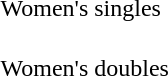<table>
<tr>
<td>Women's singles</td>
<td></td>
<td></td>
<td> <br> </td>
</tr>
<tr>
<td>Women's doubles</td>
<td> <br> </td>
<td> <br> </td>
<td> <br>  <br>  <br> </td>
</tr>
</table>
